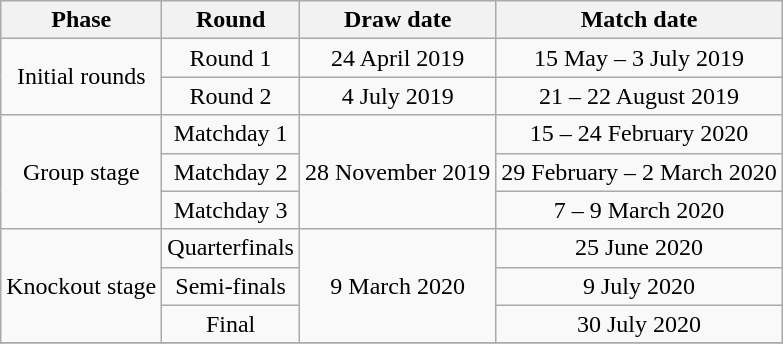<table class="wikitable" style="text-align:center">
<tr>
<th>Phase</th>
<th>Round</th>
<th>Draw date</th>
<th>Match date</th>
</tr>
<tr>
<td rowspan=2>Initial rounds</td>
<td>Round 1</td>
<td>24 April 2019</td>
<td>15 May – 3 July 2019</td>
</tr>
<tr>
<td>Round 2</td>
<td>4 July 2019</td>
<td>21 – 22 August 2019</td>
</tr>
<tr>
<td rowspan=3>Group stage</td>
<td>Matchday 1</td>
<td rowspan=3>28 November 2019</td>
<td>15 – 24 February 2020</td>
</tr>
<tr>
<td>Matchday 2</td>
<td>29 February – 2 March 2020</td>
</tr>
<tr>
<td>Matchday 3</td>
<td>7 – 9 March 2020</td>
</tr>
<tr>
<td rowspan=3>Knockout stage</td>
<td>Quarterfinals</td>
<td rowspan=3>9 March 2020</td>
<td>25 June 2020</td>
</tr>
<tr>
<td>Semi-finals</td>
<td>9 July 2020</td>
</tr>
<tr>
<td>Final</td>
<td>30 July 2020</td>
</tr>
<tr>
</tr>
</table>
